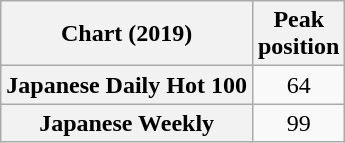<table class="wikitable plainrowheaders">
<tr>
<th scope="col">Chart (2019)</th>
<th scope="col">Peak<br>position</th>
</tr>
<tr>
<th scope="row">Japanese Daily Hot 100 </th>
<td style="text-align:center;">64</td>
</tr>
<tr>
<th scope="row">Japanese Weekly</th>
<td style="text-align:center;">99</td>
</tr>
</table>
